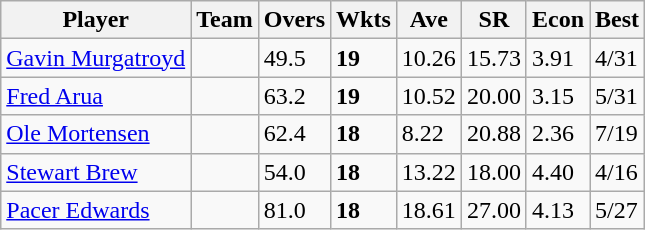<table class="wikitable">
<tr>
<th>Player</th>
<th>Team</th>
<th>Overs</th>
<th>Wkts</th>
<th>Ave</th>
<th>SR</th>
<th>Econ</th>
<th>Best</th>
</tr>
<tr>
<td><a href='#'>Gavin Murgatroyd</a></td>
<td></td>
<td>49.5</td>
<td><strong>19</strong></td>
<td>10.26</td>
<td>15.73</td>
<td>3.91</td>
<td>4/31</td>
</tr>
<tr>
<td><a href='#'>Fred Arua</a></td>
<td></td>
<td>63.2</td>
<td><strong>19</strong></td>
<td>10.52</td>
<td>20.00</td>
<td>3.15</td>
<td>5/31</td>
</tr>
<tr>
<td><a href='#'>Ole Mortensen</a></td>
<td></td>
<td>62.4</td>
<td><strong>18</strong></td>
<td>8.22</td>
<td>20.88</td>
<td>2.36</td>
<td>7/19</td>
</tr>
<tr>
<td><a href='#'>Stewart Brew</a></td>
<td></td>
<td>54.0</td>
<td><strong>18</strong></td>
<td>13.22</td>
<td>18.00</td>
<td>4.40</td>
<td>4/16</td>
</tr>
<tr>
<td><a href='#'>Pacer Edwards</a></td>
<td></td>
<td>81.0</td>
<td><strong>18</strong></td>
<td>18.61</td>
<td>27.00</td>
<td>4.13</td>
<td>5/27</td>
</tr>
</table>
